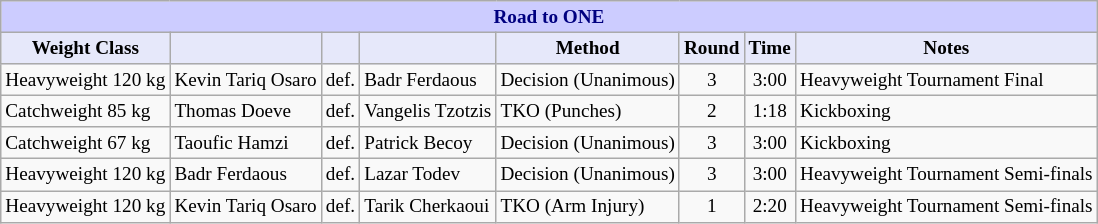<table class="wikitable" style="font-size: 80%;">
<tr>
<th colspan="8" style="background-color: #ccf; color: #000080; text-align: center;"><strong>Road to ONE</strong></th>
</tr>
<tr>
<th colspan="1" style="background-color: #E6E8FA; color: #000000; text-align: center;">Weight Class</th>
<th colspan="1" style="background-color: #E6E8FA; color: #000000; text-align: center;"></th>
<th colspan="1" style="background-color: #E6E8FA; color: #000000; text-align: center;"></th>
<th colspan="1" style="background-color: #E6E8FA; color: #000000; text-align: center;"></th>
<th colspan="1" style="background-color: #E6E8FA; color: #000000; text-align: center;">Method</th>
<th colspan="1" style="background-color: #E6E8FA; color: #000000; text-align: center;">Round</th>
<th colspan="1" style="background-color: #E6E8FA; color: #000000; text-align: center;">Time</th>
<th colspan="1" style="background-color: #E6E8FA; color: #000000; text-align: center;">Notes</th>
</tr>
<tr>
<td>Heavyweight 120 kg</td>
<td> Kevin Tariq Osaro</td>
<td align=center>def.</td>
<td> Badr Ferdaous</td>
<td>Decision (Unanimous)</td>
<td align=center>3</td>
<td align=center>3:00</td>
<td>Heavyweight Tournament Final</td>
</tr>
<tr>
<td>Catchweight 85 kg</td>
<td> Thomas Doeve</td>
<td align=center>def.</td>
<td> Vangelis Tzotzis</td>
<td>TKO (Punches)</td>
<td align=center>2</td>
<td align=center>1:18</td>
<td>Kickboxing</td>
</tr>
<tr>
<td>Catchweight 67 kg</td>
<td> Taoufic Hamzi</td>
<td align=center>def.</td>
<td> Patrick Becoy</td>
<td>Decision (Unanimous)</td>
<td align=center>3</td>
<td align=center>3:00</td>
<td>Kickboxing</td>
</tr>
<tr>
<td>Heavyweight 120 kg</td>
<td> Badr Ferdaous</td>
<td align=center>def.</td>
<td> Lazar Todev</td>
<td>Decision (Unanimous)</td>
<td align=center>3</td>
<td align=center>3:00</td>
<td>Heavyweight Tournament Semi-finals</td>
</tr>
<tr>
<td>Heavyweight 120 kg</td>
<td> Kevin Tariq Osaro</td>
<td align=center>def.</td>
<td> Tarik Cherkaoui</td>
<td>TKO (Arm Injury)</td>
<td align=center>1</td>
<td align=center>2:20</td>
<td>Heavyweight Tournament Semi-finals</td>
</tr>
</table>
